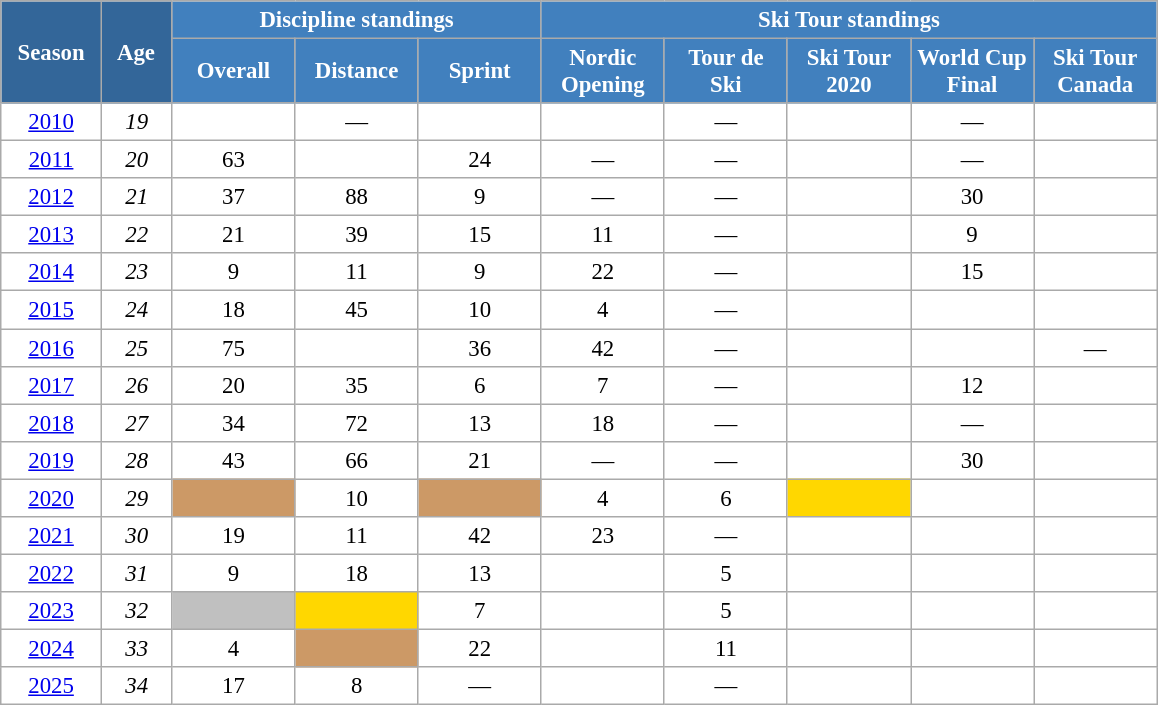<table class="wikitable" style="font-size:95%; text-align:center; border:grey solid 1px; border-collapse:collapse; background:#ffffff;">
<tr>
<th style="background-color:#369; color:white; width:60px;" rowspan="2"> Season </th>
<th style="background-color:#369; color:white; width:40px;" rowspan="2"> Age </th>
<th style="background-color:#4180be; color:white;" colspan="3">Discipline standings</th>
<th style="background-color:#4180be; color:white;" colspan="5">Ski Tour standings</th>
</tr>
<tr>
<th style="background-color:#4180be; color:white; width:75px;">Overall</th>
<th style="background-color:#4180be; color:white; width:75px;">Distance</th>
<th style="background-color:#4180be; color:white; width:75px;">Sprint</th>
<th style="background-color:#4180be; color:white; width:75px;">Nordic<br>Opening</th>
<th style="background-color:#4180be; color:white; width:75px;">Tour de<br>Ski</th>
<th style="background-color:#4180be; color:white; width:75px;">Ski Tour<br>2020</th>
<th style="background-color:#4180be; color:white; width:75px;">World Cup<br>Final</th>
<th style="background-color:#4180be; color:white; width:75px;">Ski Tour<br>Canada</th>
</tr>
<tr>
<td><a href='#'>2010</a></td>
<td><em>19</em></td>
<td></td>
<td>—</td>
<td></td>
<td></td>
<td>—</td>
<td></td>
<td>—</td>
<td></td>
</tr>
<tr>
<td><a href='#'>2011</a></td>
<td><em>20</em></td>
<td>63</td>
<td></td>
<td>24</td>
<td>—</td>
<td>—</td>
<td></td>
<td>—</td>
<td></td>
</tr>
<tr>
<td><a href='#'>2012</a></td>
<td><em>21</em></td>
<td>37</td>
<td>88</td>
<td>9</td>
<td>—</td>
<td>—</td>
<td></td>
<td —>30</td>
<td></td>
</tr>
<tr>
<td><a href='#'>2013</a></td>
<td><em>22</em></td>
<td>21</td>
<td>39</td>
<td>15</td>
<td>11</td>
<td>—</td>
<td></td>
<td>9</td>
<td></td>
</tr>
<tr>
<td><a href='#'>2014</a></td>
<td><em>23</em></td>
<td>9</td>
<td>11</td>
<td>9</td>
<td>22</td>
<td>—</td>
<td></td>
<td>15</td>
<td></td>
</tr>
<tr>
<td><a href='#'>2015</a></td>
<td><em>24</em></td>
<td>18</td>
<td>45</td>
<td>10</td>
<td>4</td>
<td>—</td>
<td></td>
<td></td>
<td></td>
</tr>
<tr>
<td><a href='#'>2016</a></td>
<td><em>25</em></td>
<td>75</td>
<td></td>
<td>36</td>
<td>42</td>
<td>—</td>
<td></td>
<td></td>
<td>—</td>
</tr>
<tr>
<td><a href='#'>2017</a></td>
<td><em>26</em></td>
<td>20</td>
<td>35</td>
<td>6</td>
<td>7</td>
<td>—</td>
<td></td>
<td>12</td>
<td></td>
</tr>
<tr>
<td><a href='#'>2018</a></td>
<td><em>27</em></td>
<td>34</td>
<td>72</td>
<td>13</td>
<td>18</td>
<td>—</td>
<td></td>
<td>—</td>
<td></td>
</tr>
<tr>
<td><a href='#'>2019</a></td>
<td><em>28</em></td>
<td>43</td>
<td>66</td>
<td>21</td>
<td>—</td>
<td>—</td>
<td></td>
<td>30</td>
<td></td>
</tr>
<tr>
<td><a href='#'>2020</a></td>
<td><em>29</em></td>
<td style="background:#c96;"></td>
<td>10</td>
<td style="background:#c96;"></td>
<td>4</td>
<td>6</td>
<td style="background:gold;"></td>
<td></td>
<td></td>
</tr>
<tr>
<td><a href='#'>2021</a></td>
<td><em>30</em></td>
<td>19</td>
<td>11</td>
<td>42</td>
<td>23</td>
<td>—</td>
<td></td>
<td></td>
<td></td>
</tr>
<tr>
<td><a href='#'>2022</a></td>
<td><em>31</em></td>
<td>9</td>
<td>18</td>
<td>13</td>
<td></td>
<td>5</td>
<td></td>
<td></td>
<td></td>
</tr>
<tr>
<td><a href='#'>2023</a></td>
<td><em>32</em></td>
<td style="background:silver;"></td>
<td style="background:gold;"></td>
<td>7</td>
<td></td>
<td>5</td>
<td></td>
<td></td>
<td></td>
</tr>
<tr>
<td><a href='#'>2024</a></td>
<td><em>33</em></td>
<td>4</td>
<td style="background:#c96;"></td>
<td>22</td>
<td></td>
<td>11</td>
<td></td>
<td></td>
<td></td>
</tr>
<tr>
<td><a href='#'>2025</a></td>
<td><em>34</em></td>
<td>17</td>
<td>8</td>
<td>—</td>
<td></td>
<td>—</td>
<td></td>
<td></td>
<td></td>
</tr>
</table>
